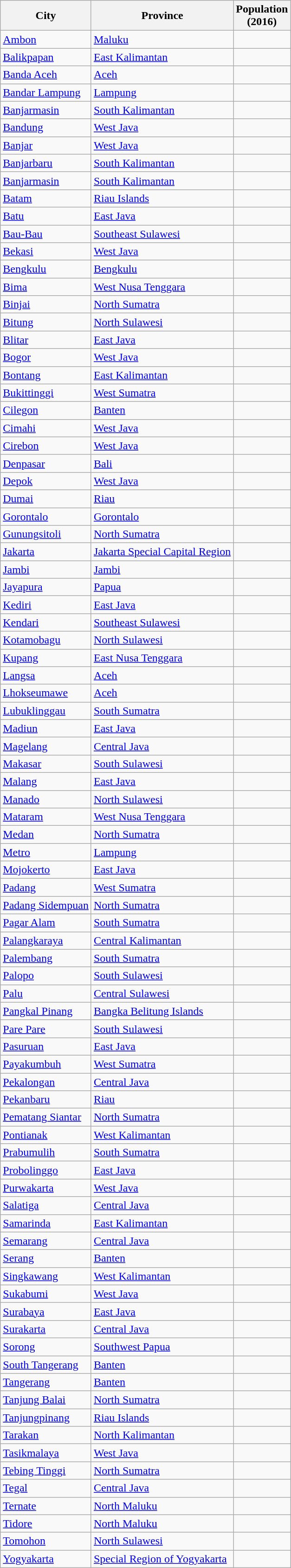<table class="wikitable sortable sticky-header col3right">
<tr>
<th>City</th>
<th>Province</th>
<th>Population<br>(2016)</th>
</tr>
<tr>
<td><a href='#'>Ambon</a></td>
<td><a href='#'>Maluku</a></td>
<td></td>
</tr>
<tr>
<td><a href='#'>Balikpapan</a></td>
<td><a href='#'>East Kalimantan</a></td>
<td></td>
</tr>
<tr>
<td><a href='#'>Banda Aceh</a></td>
<td><a href='#'>Aceh</a></td>
<td></td>
</tr>
<tr>
<td><a href='#'>Bandar Lampung</a></td>
<td><a href='#'>Lampung</a></td>
<td></td>
</tr>
<tr>
<td><a href='#'>Banjarmasin</a></td>
<td><a href='#'>South Kalimantan</a></td>
<td></td>
</tr>
<tr>
<td><a href='#'>Bandung</a></td>
<td><a href='#'>West Java</a></td>
<td></td>
</tr>
<tr>
<td><a href='#'>Banjar</a></td>
<td><a href='#'>West Java</a></td>
<td></td>
</tr>
<tr>
<td><a href='#'>Banjarbaru</a></td>
<td><a href='#'>South Kalimantan</a></td>
<td></td>
</tr>
<tr>
<td><a href='#'>Banjarmasin</a></td>
<td><a href='#'>South Kalimantan</a></td>
<td></td>
</tr>
<tr>
<td><a href='#'>Batam</a></td>
<td><a href='#'>Riau Islands</a></td>
<td></td>
</tr>
<tr>
<td><a href='#'>Batu</a></td>
<td><a href='#'>East Java</a></td>
<td></td>
</tr>
<tr>
<td><a href='#'>Bau-Bau</a></td>
<td><a href='#'>Southeast Sulawesi</a></td>
<td></td>
</tr>
<tr>
<td><a href='#'>Bekasi</a></td>
<td><a href='#'>West Java</a></td>
<td></td>
</tr>
<tr>
<td><a href='#'>Bengkulu</a></td>
<td><a href='#'>Bengkulu</a></td>
<td></td>
</tr>
<tr>
<td><a href='#'>Bima</a></td>
<td><a href='#'>West Nusa Tenggara</a></td>
<td></td>
</tr>
<tr>
<td><a href='#'>Binjai</a></td>
<td><a href='#'>North Sumatra</a></td>
<td></td>
</tr>
<tr>
<td><a href='#'>Bitung</a></td>
<td><a href='#'>North Sulawesi</a></td>
<td></td>
</tr>
<tr>
<td><a href='#'>Blitar</a></td>
<td><a href='#'>East Java</a></td>
<td></td>
</tr>
<tr>
<td><a href='#'>Bogor</a></td>
<td><a href='#'>West Java</a></td>
<td></td>
</tr>
<tr>
<td><a href='#'>Bontang</a></td>
<td><a href='#'>East Kalimantan</a></td>
<td></td>
</tr>
<tr>
<td><a href='#'>Bukittinggi</a></td>
<td><a href='#'>West Sumatra</a></td>
<td></td>
</tr>
<tr>
<td><a href='#'>Cilegon</a></td>
<td><a href='#'>Banten</a></td>
<td></td>
</tr>
<tr>
<td><a href='#'>Cimahi</a></td>
<td><a href='#'>West Java</a></td>
<td></td>
</tr>
<tr>
<td><a href='#'>Cirebon</a></td>
<td><a href='#'>West Java</a></td>
<td></td>
</tr>
<tr>
<td><a href='#'>Denpasar</a></td>
<td><a href='#'>Bali</a></td>
<td></td>
</tr>
<tr>
<td><a href='#'>Depok</a></td>
<td><a href='#'>West Java</a></td>
<td></td>
</tr>
<tr>
<td><a href='#'>Dumai</a></td>
<td><a href='#'>Riau</a></td>
<td></td>
</tr>
<tr>
<td><a href='#'>Gorontalo</a></td>
<td><a href='#'>Gorontalo</a></td>
<td></td>
</tr>
<tr>
<td><a href='#'>Gunungsitoli</a></td>
<td><a href='#'>North Sumatra</a></td>
<td></td>
</tr>
<tr>
<td><a href='#'>Jakarta</a></td>
<td><a href='#'>Jakarta Special Capital Region</a></td>
<td></td>
</tr>
<tr>
<td><a href='#'>Jambi</a></td>
<td><a href='#'>Jambi</a></td>
<td></td>
</tr>
<tr>
<td><a href='#'>Jayapura</a></td>
<td><a href='#'>Papua</a></td>
<td></td>
</tr>
<tr>
<td><a href='#'>Kediri</a></td>
<td><a href='#'>East Java</a></td>
<td></td>
</tr>
<tr>
<td><a href='#'>Kendari</a></td>
<td><a href='#'>Southeast Sulawesi</a></td>
<td></td>
</tr>
<tr>
<td><a href='#'>Kotamobagu</a></td>
<td><a href='#'>North Sulawesi</a></td>
<td></td>
</tr>
<tr>
<td><a href='#'>Kupang</a></td>
<td><a href='#'>East Nusa Tenggara</a></td>
<td></td>
</tr>
<tr>
<td><a href='#'>Langsa</a></td>
<td><a href='#'>Aceh</a></td>
<td></td>
</tr>
<tr>
<td><a href='#'>Lhokseumawe</a></td>
<td><a href='#'>Aceh</a></td>
<td></td>
</tr>
<tr>
<td><a href='#'>Lubuklinggau</a></td>
<td><a href='#'>South Sumatra</a></td>
<td></td>
</tr>
<tr>
<td><a href='#'>Madiun</a></td>
<td><a href='#'>East Java</a></td>
<td></td>
</tr>
<tr>
<td><a href='#'>Magelang</a></td>
<td><a href='#'>Central Java</a></td>
<td></td>
</tr>
<tr>
<td><a href='#'>Makasar</a></td>
<td><a href='#'>South Sulawesi</a></td>
<td></td>
</tr>
<tr>
<td><a href='#'>Malang</a></td>
<td><a href='#'>East Java</a></td>
<td></td>
</tr>
<tr>
<td><a href='#'>Manado</a></td>
<td><a href='#'>North Sulawesi</a></td>
<td></td>
</tr>
<tr>
<td><a href='#'>Mataram</a></td>
<td><a href='#'>West Nusa Tenggara</a></td>
<td></td>
</tr>
<tr>
<td><a href='#'>Medan</a></td>
<td><a href='#'>North Sumatra</a></td>
<td></td>
</tr>
<tr>
<td><a href='#'>Metro</a></td>
<td><a href='#'>Lampung</a></td>
<td></td>
</tr>
<tr>
<td><a href='#'>Mojokerto</a></td>
<td><a href='#'>East Java</a></td>
<td></td>
</tr>
<tr>
<td><a href='#'>Padang</a></td>
<td><a href='#'>West Sumatra</a></td>
<td></td>
</tr>
<tr>
<td><a href='#'>Padang Sidempuan</a></td>
<td><a href='#'>North Sumatra</a></td>
<td></td>
</tr>
<tr>
<td><a href='#'>Pagar Alam</a></td>
<td><a href='#'>South Sumatra</a></td>
<td></td>
</tr>
<tr>
<td><a href='#'>Palangkaraya</a></td>
<td><a href='#'>Central Kalimantan</a></td>
<td></td>
</tr>
<tr>
<td><a href='#'>Palembang</a></td>
<td><a href='#'>South Sumatra</a></td>
<td></td>
</tr>
<tr>
<td><a href='#'>Palopo</a></td>
<td><a href='#'>South Sulawesi</a></td>
<td></td>
</tr>
<tr>
<td><a href='#'>Palu</a></td>
<td><a href='#'>Central Sulawesi</a></td>
<td></td>
</tr>
<tr>
<td><a href='#'>Pangkal Pinang</a></td>
<td><a href='#'>Bangka Belitung Islands</a></td>
<td></td>
</tr>
<tr>
<td><a href='#'>Pare Pare</a></td>
<td><a href='#'>South Sulawesi</a></td>
<td></td>
</tr>
<tr>
<td><a href='#'>Pasuruan</a></td>
<td><a href='#'>East Java</a></td>
<td></td>
</tr>
<tr>
<td><a href='#'>Payakumbuh</a></td>
<td><a href='#'>West Sumatra</a></td>
<td></td>
</tr>
<tr>
<td><a href='#'>Pekalongan</a></td>
<td><a href='#'>Central Java</a></td>
<td></td>
</tr>
<tr>
<td><a href='#'>Pekanbaru</a></td>
<td><a href='#'>Riau</a></td>
<td></td>
</tr>
<tr>
<td><a href='#'>Pematang Siantar</a></td>
<td><a href='#'>North Sumatra</a></td>
<td></td>
</tr>
<tr>
<td><a href='#'>Pontianak</a></td>
<td><a href='#'>West Kalimantan</a></td>
<td></td>
</tr>
<tr>
<td><a href='#'>Prabumulih</a></td>
<td><a href='#'>South Sumatra</a></td>
<td></td>
</tr>
<tr>
<td><a href='#'>Probolinggo</a></td>
<td><a href='#'>East Java</a></td>
<td></td>
</tr>
<tr>
<td><a href='#'>Purwakarta</a></td>
<td><a href='#'>West Java</a></td>
<td></td>
</tr>
<tr>
<td><a href='#'>Salatiga</a></td>
<td><a href='#'>Central Java</a></td>
<td></td>
</tr>
<tr>
<td><a href='#'>Samarinda</a></td>
<td><a href='#'>East Kalimantan</a></td>
<td></td>
</tr>
<tr>
<td><a href='#'>Semarang</a></td>
<td><a href='#'>Central Java</a></td>
<td></td>
</tr>
<tr>
<td><a href='#'>Serang</a></td>
<td><a href='#'>Banten</a></td>
<td></td>
</tr>
<tr>
<td><a href='#'>Singkawang</a></td>
<td><a href='#'>West Kalimantan</a></td>
<td></td>
</tr>
<tr>
<td><a href='#'>Sukabumi</a></td>
<td><a href='#'>West Java</a></td>
<td></td>
</tr>
<tr>
<td><a href='#'>Surabaya</a></td>
<td><a href='#'>East Java</a></td>
<td></td>
</tr>
<tr>
<td><a href='#'>Surakarta</a></td>
<td><a href='#'>Central Java</a></td>
<td></td>
</tr>
<tr>
<td><a href='#'>Sorong</a></td>
<td><a href='#'>Southwest Papua</a></td>
<td></td>
</tr>
<tr>
<td><a href='#'>South Tangerang</a></td>
<td><a href='#'>Banten</a></td>
<td></td>
</tr>
<tr>
<td><a href='#'>Tangerang</a></td>
<td><a href='#'>Banten</a></td>
<td></td>
</tr>
<tr>
<td><a href='#'>Tanjung Balai</a></td>
<td><a href='#'>North Sumatra</a></td>
<td></td>
</tr>
<tr>
<td><a href='#'>Tanjungpinang</a></td>
<td><a href='#'>Riau Islands</a></td>
<td></td>
</tr>
<tr>
<td><a href='#'>Tarakan</a></td>
<td><a href='#'>North Kalimantan</a></td>
<td></td>
</tr>
<tr>
<td><a href='#'>Tasikmalaya</a></td>
<td><a href='#'>West Java</a></td>
<td></td>
</tr>
<tr>
<td><a href='#'>Tebing Tinggi</a></td>
<td><a href='#'>North Sumatra</a></td>
<td></td>
</tr>
<tr>
<td><a href='#'>Tegal</a></td>
<td><a href='#'>Central Java</a></td>
<td></td>
</tr>
<tr>
<td><a href='#'>Ternate</a></td>
<td><a href='#'>North Maluku</a></td>
<td></td>
</tr>
<tr>
<td><a href='#'>Tidore</a></td>
<td><a href='#'>North Maluku</a></td>
<td></td>
</tr>
<tr>
<td><a href='#'>Tomohon</a></td>
<td><a href='#'>North Sulawesi</a></td>
<td></td>
</tr>
<tr>
<td><a href='#'>Yogyakarta</a></td>
<td><a href='#'>Special Region of Yogyakarta</a></td>
<td></td>
</tr>
</table>
